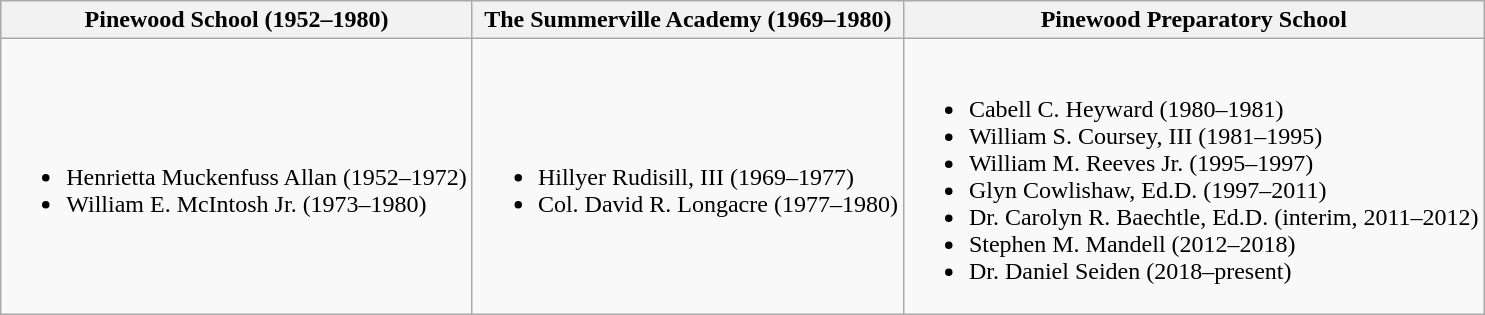<table class="wikitable">
<tr>
<th><strong>Pinewood School</strong> (1952–1980)</th>
<th><strong>The Summerville Academy</strong> (1969–1980)</th>
<th><strong>Pinewood Preparatory School</strong></th>
</tr>
<tr>
<td><br><ul><li>Henrietta Muckenfuss Allan (1952–1972)</li><li>William E. McIntosh Jr. (1973–1980)</li></ul></td>
<td><br><ul><li>Hillyer Rudisill, III (1969–1977)</li><li>Col. David R. Longacre (1977–1980)</li></ul></td>
<td><br><ul><li>Cabell C. Heyward (1980–1981)</li><li>William S. Coursey, III (1981–1995)</li><li>William M. Reeves Jr. (1995–1997)</li><li>Glyn Cowlishaw, Ed.D. (1997–2011)</li><li>Dr. Carolyn R. Baechtle, Ed.D. (interim, 2011–2012)</li><li>Stephen M. Mandell (2012–2018)</li><li>Dr. Daniel Seiden (2018–present)</li></ul></td>
</tr>
</table>
